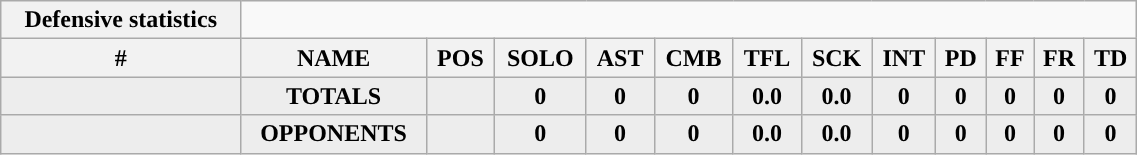<table style="width:60%; text-align:center;" class="wikitable collapsible collapsed">
<tr>
<th style="text-align:center; ">Defensive statistics</th>
</tr>
<tr>
<th>#</th>
<th>NAME</th>
<th>POS</th>
<th>SOLO</th>
<th>AST</th>
<th>CMB</th>
<th>TFL</th>
<th>SCK</th>
<th>INT</th>
<th>PD</th>
<th>FF</th>
<th>FR</th>
<th>TD</th>
</tr>
<tr style="background-color:#ededed;">
<td></td>
<td><strong>TOTALS</strong></td>
<td></td>
<td><strong>0</strong></td>
<td><strong>0</strong></td>
<td><strong>0</strong></td>
<td><strong>0.0</strong></td>
<td><strong>0.0</strong></td>
<td><strong>0</strong></td>
<td><strong>0</strong></td>
<td><strong>0</strong></td>
<td><strong>0</strong></td>
<td><strong>0</strong></td>
</tr>
<tr style="background-color:#ededed;">
<td></td>
<td><strong>OPPONENTS</strong></td>
<td></td>
<td><strong>0</strong></td>
<td><strong>0</strong></td>
<td><strong>0</strong></td>
<td><strong>0.0</strong></td>
<td><strong>0.0</strong></td>
<td><strong>0</strong></td>
<td><strong>0</strong></td>
<td><strong>0</strong></td>
<td><strong>0</strong></td>
<td><strong>0</strong></td>
</tr>
</table>
